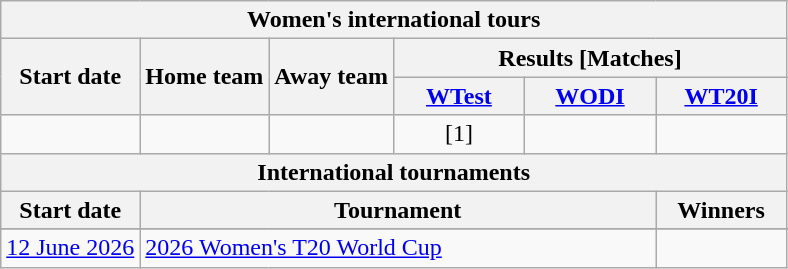<table class="wikitable" style="text-align:center; white-space:nowrap">
<tr>
<th colspan="6">Women's international tours</th>
</tr>
<tr>
<th rowspan="2">Start date</th>
<th rowspan="2">Home team</th>
<th rowspan="2">Away team</th>
<th colspan="3">Results [Matches]</th>
</tr>
<tr>
<th width=80><a href='#'>WTest</a></th>
<th width=80><a href='#'>WODI</a></th>
<th width=80><a href='#'>WT20I</a></th>
</tr>
<tr>
<td style="text-align:left"><a href='#'></a></td>
<td style="text-align:left"></td>
<td style="text-align:left"></td>
<td>[1]</td>
<td></td>
<td></td>
</tr>
<tr>
<th scope=colgroup colspan=6>International tournaments</th>
</tr>
<tr>
<th scope=col>Start date</th>
<th scope=colgroup colspan=4>Tournament</th>
<th scope=col>Winners</th>
</tr>
<tr>
</tr>
<tr style="text-align:left">
<td><a href='#'>12 June 2026</a></td>
<td colspan="4"> <a href='#'>2026 Women's T20 World Cup</a></td>
<td></td>
</tr>
</table>
